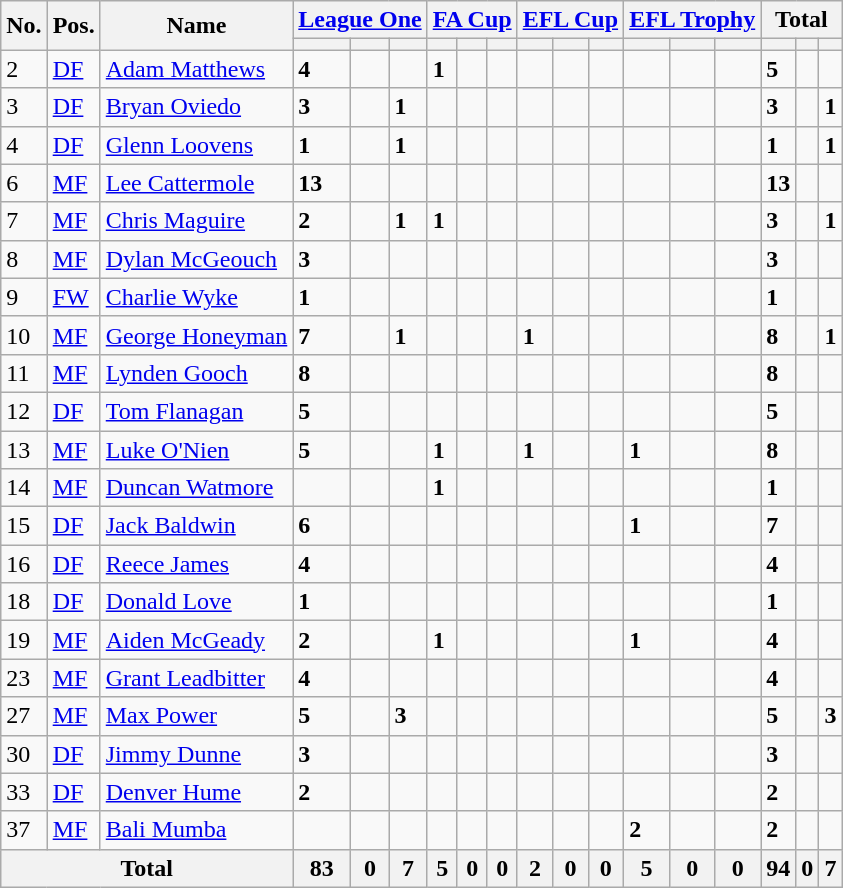<table class="wikitable sortable" style="90% text-align: center">
<tr>
<th rowspan="2">No.</th>
<th rowspan="2">Pos.</th>
<th rowspan="2">Name</th>
<th colspan="3"><a href='#'>League One</a></th>
<th colspan="3"><a href='#'>FA Cup</a></th>
<th colspan="3"><a href='#'>EFL Cup</a></th>
<th colspan="3"><a href='#'>EFL Trophy</a></th>
<th colspan="3">Total</th>
</tr>
<tr>
<th></th>
<th></th>
<th></th>
<th></th>
<th></th>
<th></th>
<th></th>
<th></th>
<th></th>
<th></th>
<th></th>
<th></th>
<th></th>
<th></th>
<th></th>
</tr>
<tr>
<td>2</td>
<td><a href='#'>DF</a></td>
<td><a href='#'>Adam Matthews</a></td>
<td><strong>4</strong></td>
<td><strong></strong></td>
<td><strong></strong></td>
<td><strong>1</strong></td>
<td><strong></strong></td>
<td><strong></strong></td>
<td><strong></strong></td>
<td><strong></strong></td>
<td><strong></strong></td>
<td><strong></strong></td>
<td><strong></strong></td>
<td><strong></strong></td>
<td><strong>5</strong></td>
<td><strong></strong></td>
<td><strong> </strong></td>
</tr>
<tr>
<td>3</td>
<td><a href='#'>DF</a></td>
<td><a href='#'>Bryan Oviedo</a></td>
<td><strong>3</strong></td>
<td><strong></strong></td>
<td><strong>1</strong></td>
<td><strong></strong></td>
<td><strong></strong></td>
<td><strong></strong></td>
<td><strong></strong></td>
<td><strong></strong></td>
<td><strong></strong></td>
<td><strong></strong></td>
<td><strong></strong></td>
<td><strong></strong></td>
<td><strong>3</strong></td>
<td><strong></strong></td>
<td><strong>1</strong></td>
</tr>
<tr>
<td>4</td>
<td><a href='#'>DF</a></td>
<td><a href='#'>Glenn Loovens</a></td>
<td><strong>1</strong></td>
<td><strong></strong></td>
<td><strong>1</strong></td>
<td><strong></strong></td>
<td><strong></strong></td>
<td><strong></strong></td>
<td><strong></strong></td>
<td><strong></strong></td>
<td><strong></strong></td>
<td><strong></strong></td>
<td><strong></strong></td>
<td><strong></strong></td>
<td><strong>1</strong></td>
<td><strong></strong></td>
<td><strong>1</strong></td>
</tr>
<tr>
<td>6</td>
<td><a href='#'>MF</a></td>
<td><a href='#'>Lee Cattermole</a></td>
<td><strong>13</strong></td>
<td><strong></strong></td>
<td><strong></strong></td>
<td><strong></strong></td>
<td><strong></strong></td>
<td><strong></strong></td>
<td><strong></strong></td>
<td><strong></strong></td>
<td><strong></strong></td>
<td><strong></strong></td>
<td><strong></strong></td>
<td><strong></strong></td>
<td><strong>13</strong></td>
<td><strong></strong></td>
<td><strong> </strong></td>
</tr>
<tr>
<td>7</td>
<td><a href='#'>MF</a></td>
<td><a href='#'>Chris Maguire</a></td>
<td><strong>2</strong></td>
<td><strong></strong></td>
<td><strong>1</strong></td>
<td><strong>1</strong></td>
<td><strong></strong></td>
<td><strong></strong></td>
<td><strong></strong></td>
<td><strong></strong></td>
<td><strong></strong></td>
<td><strong></strong></td>
<td><strong></strong></td>
<td><strong></strong></td>
<td><strong>3</strong></td>
<td><strong></strong></td>
<td><strong>1</strong></td>
</tr>
<tr>
<td>8</td>
<td><a href='#'>MF</a></td>
<td><a href='#'>Dylan McGeouch</a></td>
<td><strong>3</strong></td>
<td><strong></strong></td>
<td><strong></strong></td>
<td><strong></strong></td>
<td><strong></strong></td>
<td><strong></strong></td>
<td><strong></strong></td>
<td><strong></strong></td>
<td><strong></strong></td>
<td><strong></strong></td>
<td><strong></strong></td>
<td><strong></strong></td>
<td><strong>3</strong></td>
<td><strong></strong></td>
<td><strong> </strong></td>
</tr>
<tr>
<td>9</td>
<td><a href='#'>FW</a></td>
<td><a href='#'>Charlie Wyke</a></td>
<td><strong>1</strong></td>
<td><strong></strong></td>
<td><strong> </strong></td>
<td><strong></strong></td>
<td><strong></strong></td>
<td><strong></strong></td>
<td><strong></strong></td>
<td><strong></strong></td>
<td><strong></strong></td>
<td><strong></strong></td>
<td><strong></strong></td>
<td><strong></strong></td>
<td><strong>1</strong></td>
<td><strong></strong></td>
<td><strong> </strong></td>
</tr>
<tr>
<td>10</td>
<td><a href='#'>MF</a></td>
<td><a href='#'>George Honeyman</a></td>
<td><strong>7</strong></td>
<td><strong></strong></td>
<td><strong>1</strong></td>
<td><strong></strong></td>
<td><strong></strong></td>
<td><strong></strong></td>
<td><strong>1</strong></td>
<td><strong></strong></td>
<td><strong></strong></td>
<td><strong></strong></td>
<td><strong></strong></td>
<td><strong></strong></td>
<td><strong>8</strong></td>
<td><strong></strong></td>
<td><strong>1</strong></td>
</tr>
<tr>
<td>11</td>
<td><a href='#'>MF</a></td>
<td><a href='#'>Lynden Gooch</a></td>
<td><strong>8</strong></td>
<td><strong></strong></td>
<td><strong></strong></td>
<td><strong></strong></td>
<td><strong></strong></td>
<td><strong></strong></td>
<td><strong></strong></td>
<td><strong></strong></td>
<td><strong></strong></td>
<td><strong></strong></td>
<td><strong></strong></td>
<td><strong></strong></td>
<td><strong>8</strong></td>
<td><strong></strong></td>
<td><strong> </strong></td>
</tr>
<tr>
<td>12</td>
<td><a href='#'>DF</a></td>
<td><a href='#'>Tom Flanagan</a></td>
<td><strong>5</strong></td>
<td><strong></strong></td>
<td><strong></strong></td>
<td><strong></strong></td>
<td><strong></strong></td>
<td><strong></strong></td>
<td><strong></strong></td>
<td><strong></strong></td>
<td><strong></strong></td>
<td><strong></strong></td>
<td><strong></strong></td>
<td><strong></strong></td>
<td><strong>5</strong></td>
<td><strong></strong></td>
<td><strong> </strong></td>
</tr>
<tr>
<td>13</td>
<td><a href='#'>MF</a></td>
<td><a href='#'>Luke O'Nien</a></td>
<td><strong>5</strong></td>
<td><strong></strong></td>
<td><strong></strong></td>
<td><strong>1</strong></td>
<td><strong></strong></td>
<td><strong></strong></td>
<td><strong>1</strong></td>
<td><strong></strong></td>
<td><strong></strong></td>
<td><strong>1</strong></td>
<td><strong></strong></td>
<td><strong></strong></td>
<td><strong>8</strong></td>
<td><strong></strong></td>
<td><strong> </strong></td>
</tr>
<tr>
<td>14</td>
<td><a href='#'>MF</a></td>
<td><a href='#'>Duncan Watmore</a></td>
<td><strong></strong></td>
<td><strong></strong></td>
<td><strong></strong></td>
<td><strong>1</strong></td>
<td><strong></strong></td>
<td><strong></strong></td>
<td><strong></strong></td>
<td><strong></strong></td>
<td><strong></strong></td>
<td><strong></strong></td>
<td><strong></strong></td>
<td><strong></strong></td>
<td><strong>1</strong></td>
<td><strong></strong></td>
<td><strong> </strong></td>
</tr>
<tr>
<td>15</td>
<td><a href='#'>DF</a></td>
<td><a href='#'>Jack Baldwin</a></td>
<td><strong>6</strong></td>
<td><strong></strong></td>
<td><strong></strong></td>
<td><strong></strong></td>
<td><strong></strong></td>
<td><strong></strong></td>
<td><strong></strong></td>
<td><strong></strong></td>
<td><strong></strong></td>
<td><strong>1</strong></td>
<td><strong></strong></td>
<td><strong></strong></td>
<td><strong>7</strong></td>
<td><strong></strong></td>
<td><strong> </strong></td>
</tr>
<tr>
<td>16</td>
<td><a href='#'>DF</a></td>
<td><a href='#'>Reece James</a></td>
<td><strong>4</strong></td>
<td><strong></strong></td>
<td><strong></strong></td>
<td><strong></strong></td>
<td><strong></strong></td>
<td><strong></strong></td>
<td><strong></strong></td>
<td><strong></strong></td>
<td><strong></strong></td>
<td><strong></strong></td>
<td><strong></strong></td>
<td><strong></strong></td>
<td><strong>4</strong></td>
<td><strong></strong></td>
<td><strong> </strong></td>
</tr>
<tr>
<td>18</td>
<td><a href='#'>DF</a></td>
<td><a href='#'>Donald Love</a></td>
<td><strong>1</strong></td>
<td><strong></strong></td>
<td><strong></strong></td>
<td><strong></strong></td>
<td><strong></strong></td>
<td><strong></strong></td>
<td><strong></strong></td>
<td><strong></strong></td>
<td><strong></strong></td>
<td><strong></strong></td>
<td><strong></strong></td>
<td><strong></strong></td>
<td><strong>1</strong></td>
<td><strong></strong></td>
<td><strong> </strong></td>
</tr>
<tr>
<td>19</td>
<td><a href='#'>MF</a></td>
<td><a href='#'>Aiden McGeady</a></td>
<td><strong>2</strong></td>
<td><strong></strong></td>
<td><strong></strong></td>
<td><strong>1</strong></td>
<td><strong></strong></td>
<td><strong></strong></td>
<td><strong> </strong></td>
<td><strong></strong></td>
<td><strong></strong></td>
<td><strong>1</strong></td>
<td><strong></strong></td>
<td><strong></strong></td>
<td><strong>4</strong></td>
<td><strong></strong></td>
<td><strong> </strong></td>
</tr>
<tr>
<td>23</td>
<td><a href='#'>MF</a></td>
<td><a href='#'>Grant Leadbitter</a></td>
<td><strong>4</strong></td>
<td><strong></strong></td>
<td><strong></strong></td>
<td><strong> </strong></td>
<td><strong></strong></td>
<td><strong></strong></td>
<td><strong> </strong></td>
<td><strong></strong></td>
<td><strong></strong></td>
<td><strong> </strong></td>
<td><strong></strong></td>
<td><strong></strong></td>
<td><strong>4</strong></td>
<td><strong></strong></td>
<td><strong> </strong></td>
</tr>
<tr>
<td>27</td>
<td><a href='#'>MF</a></td>
<td><a href='#'>Max Power</a></td>
<td><strong>5</strong></td>
<td><strong></strong></td>
<td><strong>3</strong></td>
<td><strong></strong></td>
<td><strong></strong></td>
<td><strong></strong></td>
<td><strong></strong></td>
<td><strong></strong></td>
<td><strong></strong></td>
<td><strong></strong></td>
<td><strong></strong></td>
<td><strong></strong></td>
<td><strong>5</strong></td>
<td><strong></strong></td>
<td><strong>3</strong></td>
</tr>
<tr>
<td>30</td>
<td><a href='#'>DF</a></td>
<td><a href='#'>Jimmy Dunne</a></td>
<td><strong>3</strong></td>
<td><strong></strong></td>
<td><strong></strong></td>
<td><strong></strong></td>
<td><strong></strong></td>
<td><strong></strong></td>
<td><strong></strong></td>
<td><strong></strong></td>
<td><strong></strong></td>
<td><strong></strong></td>
<td><strong></strong></td>
<td><strong></strong></td>
<td><strong>3</strong></td>
<td><strong></strong></td>
<td><strong> </strong></td>
</tr>
<tr>
<td>33</td>
<td><a href='#'>DF</a></td>
<td><a href='#'>Denver Hume</a></td>
<td><strong>2</strong></td>
<td><strong></strong></td>
<td><strong></strong></td>
<td><strong></strong></td>
<td><strong></strong></td>
<td><strong></strong></td>
<td><strong></strong></td>
<td><strong></strong></td>
<td><strong></strong></td>
<td><strong></strong></td>
<td><strong></strong></td>
<td><strong></strong></td>
<td><strong>2</strong></td>
<td><strong></strong></td>
<td><strong> </strong></td>
</tr>
<tr>
<td>37</td>
<td><a href='#'>MF</a></td>
<td><a href='#'>Bali Mumba</a></td>
<td><strong> </strong></td>
<td><strong></strong></td>
<td><strong> </strong></td>
<td><strong></strong></td>
<td><strong></strong></td>
<td><strong></strong></td>
<td><strong></strong></td>
<td><strong></strong></td>
<td><strong></strong></td>
<td><strong>2</strong></td>
<td><strong></strong></td>
<td><strong></strong></td>
<td><strong>2</strong></td>
<td><strong></strong></td>
<td><strong> </strong></td>
</tr>
<tr>
<th colspan=3>Total</th>
<th>83</th>
<th>0</th>
<th>7</th>
<th>5</th>
<th>0</th>
<th>0</th>
<th>2</th>
<th>0</th>
<th>0</th>
<th>5</th>
<th>0</th>
<th>0</th>
<th>94</th>
<th>0</th>
<th>7</th>
</tr>
</table>
